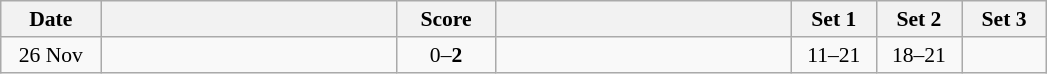<table class="wikitable" style="text-align: center; font-size:90% ">
<tr>
<th width="60">Date</th>
<th align="right" width="190"></th>
<th width="60">Score</th>
<th align="left" width="190"></th>
<th width="50">Set 1</th>
<th width="50">Set 2</th>
<th width="50">Set 3</th>
</tr>
<tr>
<td>26 Nov</td>
<td align=right></td>
<td align=center>0–<strong>2</strong></td>
<td align=left><strong></strong></td>
<td>11–21</td>
<td>18–21</td>
</tr>
</table>
